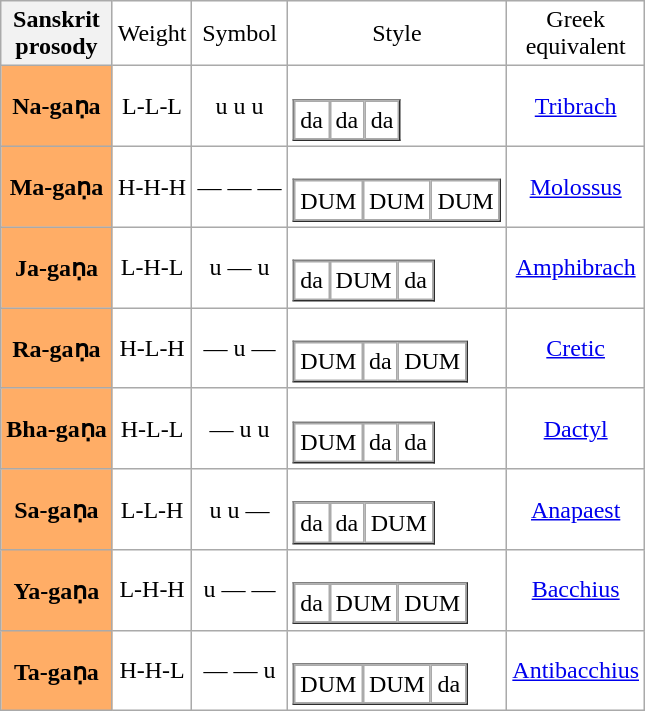<table class="wikitable" align=center style = " background: transparent; ">
<tr style="text-align: center;">
<th>Sanskrit<br>prosody</th>
<td>Weight</td>
<td>Symbol</td>
<td>Style</td>
<td>Greek<br>equivalent</td>
</tr>
<tr style="text-align: center;">
<th style="background: #ffad66;">Na-gaṇa</th>
<td>L-L-L</td>
<td>u u u</td>
<td><br><table border=1 cellspacing=0 cellpadding=5>
<tr>
<td>da</td>
<td>da</td>
<td>da</td>
</tr>
</table>
</td>
<td><a href='#'>Tribrach</a></td>
</tr>
<tr style="text-align: center;">
<th style="background: #ffad66;">Ma-gaṇa</th>
<td>H-H-H</td>
<td>—  —  —</td>
<td><br><table border=1 cellspacing=0 cellpadding=5>
<tr>
<td>DUM</td>
<td>DUM</td>
<td>DUM</td>
</tr>
</table>
</td>
<td><a href='#'>Molossus</a></td>
</tr>
<tr style="text-align: center;">
<th style="background: #ffad66;">Ja-gaṇa</th>
<td>L-H-L</td>
<td>u — u</td>
<td><br><table border=1 cellspacing=0 cellpadding=5>
<tr>
<td>da</td>
<td>DUM</td>
<td>da</td>
</tr>
</table>
</td>
<td><a href='#'>Amphibrach</a></td>
</tr>
<tr style="text-align: center;">
<th style="background: #ffad66;">Ra-gaṇa</th>
<td>H-L-H</td>
<td>— u —</td>
<td><br><table border=1 cellspacing=0 cellpadding=5>
<tr>
<td>DUM</td>
<td>da</td>
<td>DUM</td>
</tr>
</table>
</td>
<td><a href='#'>Cretic</a></td>
</tr>
<tr style="text-align: center;">
<th style="background: #ffad66;">Bha-gaṇa</th>
<td>H-L-L</td>
<td>—  u  u</td>
<td><br><table border=1 cellspacing=0 cellpadding=5>
<tr>
<td>DUM</td>
<td>da</td>
<td>da</td>
</tr>
</table>
</td>
<td><a href='#'>Dactyl</a></td>
</tr>
<tr style="text-align: center;">
<th style="background: #ffad66;">Sa-gaṇa</th>
<td>L-L-H</td>
<td>u u —</td>
<td><br><table border=1 cellspacing=0 cellpadding=5>
<tr>
<td>da</td>
<td>da</td>
<td>DUM</td>
</tr>
</table>
</td>
<td><a href='#'>Anapaest</a></td>
</tr>
<tr style="text-align: center;">
<th style="background: #ffad66;">Ya-gaṇa</th>
<td>L-H-H</td>
<td>u — —</td>
<td><br><table border=1 cellspacing=0 cellpadding=5>
<tr>
<td>da</td>
<td>DUM</td>
<td>DUM</td>
</tr>
</table>
</td>
<td><a href='#'>Bacchius</a></td>
</tr>
<tr style="text-align: center;">
<th style="background: #ffad66;">Ta-gaṇa</th>
<td>H-H-L</td>
<td>— — u</td>
<td><br><table border=1 cellspacing=0 cellpadding=5>
<tr>
<td>DUM</td>
<td>DUM</td>
<td>da</td>
</tr>
</table>
</td>
<td><a href='#'>Antibacchius</a></td>
</tr>
</table>
